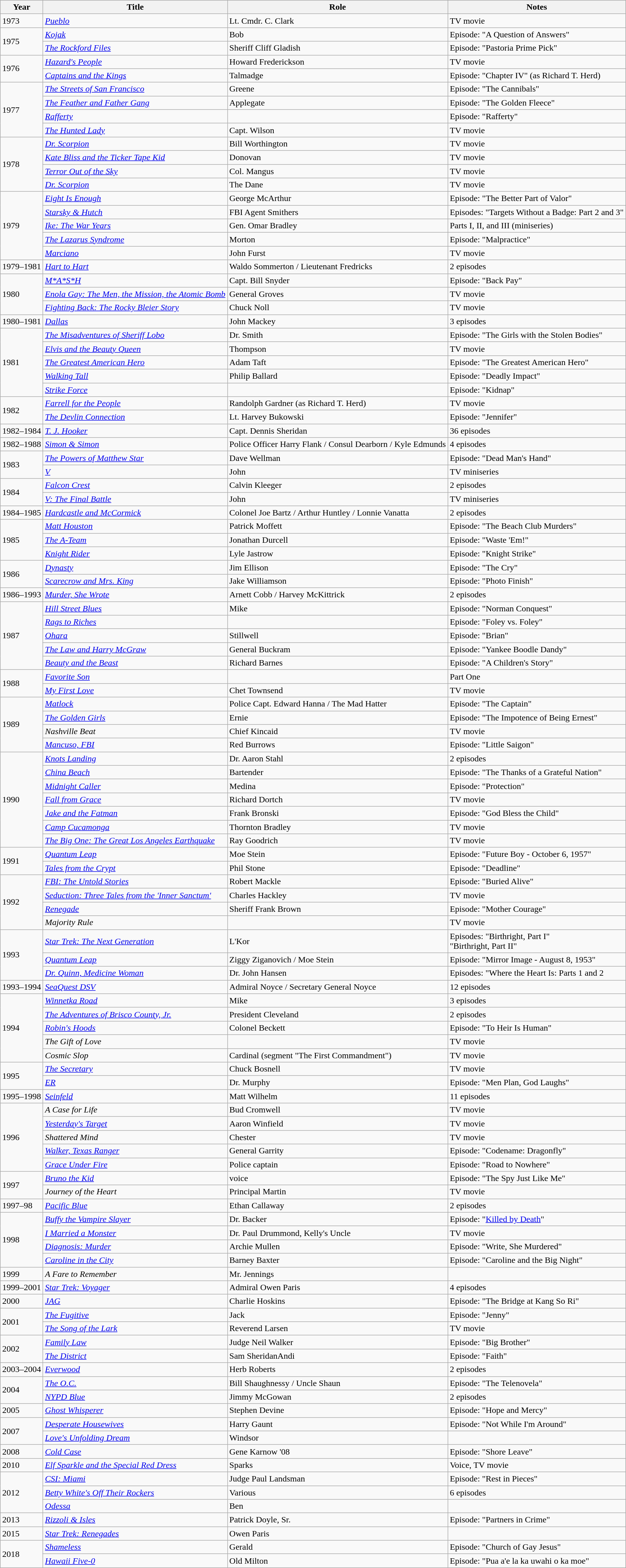<table class="wikitable sortable">
<tr>
<th>Year</th>
<th>Title</th>
<th>Role</th>
<th class="unsortable">Notes</th>
</tr>
<tr>
<td>1973</td>
<td><em><a href='#'>Pueblo</a></em></td>
<td>Lt. Cmdr. C. Clark</td>
<td>TV movie</td>
</tr>
<tr>
<td rowspan=2>1975</td>
<td><em><a href='#'>Kojak</a></em></td>
<td>Bob</td>
<td>Episode: "A Question of Answers"</td>
</tr>
<tr>
<td><em><a href='#'>The Rockford Files</a></em></td>
<td>Sheriff Cliff Gladish</td>
<td>Episode: "Pastoria Prime Pick"</td>
</tr>
<tr>
<td rowspan=2>1976</td>
<td><em><a href='#'>Hazard's People</a></em></td>
<td>Howard Frederickson</td>
<td>TV movie</td>
</tr>
<tr>
<td><em><a href='#'>Captains and the Kings</a></em></td>
<td>Talmadge</td>
<td>Episode: "Chapter IV" (as Richard T. Herd)</td>
</tr>
<tr>
<td rowspan=4>1977</td>
<td><em><a href='#'>The Streets of San Francisco</a></em></td>
<td>Greene</td>
<td>Episode: "The Cannibals"</td>
</tr>
<tr>
<td><em><a href='#'>The Feather and Father Gang</a></em></td>
<td>Applegate</td>
<td>Episode: "The Golden Fleece"</td>
</tr>
<tr>
<td><em><a href='#'>Rafferty</a></em></td>
<td></td>
<td>Episode: "Rafferty"</td>
</tr>
<tr>
<td><em><a href='#'>The Hunted Lady</a></em></td>
<td>Capt. Wilson</td>
<td>TV movie</td>
</tr>
<tr>
<td rowspan=4>1978</td>
<td><em><a href='#'>Dr. Scorpion</a></em></td>
<td>Bill Worthington</td>
<td>TV movie</td>
</tr>
<tr>
<td><em><a href='#'>Kate Bliss and the Ticker Tape Kid</a></em></td>
<td>Donovan</td>
<td>TV movie</td>
</tr>
<tr>
<td><em><a href='#'>Terror Out of the Sky</a></em></td>
<td>Col. Mangus</td>
<td>TV movie</td>
</tr>
<tr>
<td><em><a href='#'>Dr. Scorpion</a></em></td>
<td>The Dane</td>
<td>TV movie</td>
</tr>
<tr>
<td rowspan=5>1979</td>
<td><em><a href='#'>Eight Is Enough</a></em></td>
<td>George McArthur</td>
<td>Episode: "The Better Part of Valor"</td>
</tr>
<tr>
<td><em><a href='#'>Starsky & Hutch</a></em></td>
<td>FBI Agent Smithers</td>
<td>Episodes: "Targets Without a Badge: Part 2 and 3"</td>
</tr>
<tr>
<td><em><a href='#'>Ike: The War Years</a></em></td>
<td>Gen. Omar Bradley</td>
<td>Parts I, II, and III (miniseries)</td>
</tr>
<tr>
<td><em><a href='#'>The Lazarus Syndrome</a></em></td>
<td>Morton</td>
<td>Episode: "Malpractice"</td>
</tr>
<tr>
<td><em><a href='#'>Marciano</a></em></td>
<td>John Furst</td>
<td>TV movie</td>
</tr>
<tr>
<td>1979–1981</td>
<td><em><a href='#'>Hart to Hart</a></em></td>
<td>Waldo Sommerton / Lieutenant Fredricks</td>
<td>2 episodes</td>
</tr>
<tr>
<td rowspan=3>1980</td>
<td><em><a href='#'>M*A*S*H</a></em></td>
<td>Capt. Bill Snyder</td>
<td>Episode: "Back Pay"</td>
</tr>
<tr>
<td><em><a href='#'>Enola Gay: The Men, the Mission, the Atomic Bomb</a></em></td>
<td>General Groves</td>
<td>TV movie</td>
</tr>
<tr>
<td><em><a href='#'>Fighting Back: The Rocky Bleier Story</a></em></td>
<td>Chuck Noll</td>
<td>TV movie</td>
</tr>
<tr>
<td>1980–1981</td>
<td><em><a href='#'>Dallas</a></em></td>
<td>John Mackey</td>
<td>3 episodes</td>
</tr>
<tr>
<td rowspan=5>1981</td>
<td><em><a href='#'>The Misadventures of Sheriff Lobo</a></em></td>
<td>Dr. Smith</td>
<td>Episode: "The Girls with the Stolen Bodies"</td>
</tr>
<tr>
<td><em><a href='#'>Elvis and the Beauty Queen</a></em></td>
<td>Thompson</td>
<td>TV movie</td>
</tr>
<tr>
<td><em><a href='#'>The Greatest American Hero</a></em></td>
<td>Adam Taft</td>
<td>Episode: "The Greatest American Hero"</td>
</tr>
<tr>
<td><em><a href='#'>Walking Tall</a></em></td>
<td>Philip Ballard</td>
<td>Episode: "Deadly Impact"</td>
</tr>
<tr>
<td><em><a href='#'>Strike Force</a></em></td>
<td></td>
<td>Episode: "Kidnap"</td>
</tr>
<tr>
<td rowspan=2>1982</td>
<td><em><a href='#'>Farrell for the People</a></em></td>
<td>Randolph Gardner (as Richard T. Herd)</td>
<td>TV movie</td>
</tr>
<tr>
<td><em><a href='#'>The Devlin Connection</a></em></td>
<td>Lt. Harvey Bukowski</td>
<td>Episode: "Jennifer"</td>
</tr>
<tr>
<td>1982–1984</td>
<td><em><a href='#'>T. J. Hooker</a></em></td>
<td>Capt. Dennis Sheridan</td>
<td>36 episodes</td>
</tr>
<tr>
<td>1982–1988</td>
<td><em><a href='#'>Simon & Simon</a></em></td>
<td>Police Officer Harry Flank / Consul Dearborn / Kyle Edmunds</td>
<td>4 episodes</td>
</tr>
<tr>
<td rowspan=2>1983</td>
<td><em><a href='#'>The Powers of Matthew Star</a></em></td>
<td>Dave Wellman</td>
<td>Episode: "Dead Man's Hand"</td>
</tr>
<tr>
<td><em><a href='#'>V</a></em></td>
<td>John</td>
<td>TV miniseries</td>
</tr>
<tr>
<td rowspan=2>1984</td>
<td><em><a href='#'>Falcon Crest</a></em></td>
<td>Calvin Kleeger</td>
<td>2 episodes</td>
</tr>
<tr>
<td><em><a href='#'>V: The Final Battle</a></em></td>
<td>John</td>
<td>TV miniseries</td>
</tr>
<tr>
<td>1984–1985</td>
<td><em><a href='#'>Hardcastle and McCormick</a></em></td>
<td>Colonel Joe Bartz / Arthur Huntley / Lonnie Vanatta</td>
<td>2 episodes</td>
</tr>
<tr>
<td rowspan=3>1985</td>
<td><em><a href='#'>Matt Houston</a></em></td>
<td>Patrick Moffett</td>
<td>Episode: "The Beach Club Murders"</td>
</tr>
<tr>
<td><em><a href='#'>The A-Team</a></em></td>
<td>Jonathan Durcell</td>
<td>Episode: "Waste 'Em!"</td>
</tr>
<tr>
<td><em><a href='#'>Knight Rider</a></em></td>
<td>Lyle Jastrow</td>
<td>Episode: "Knight Strike"</td>
</tr>
<tr>
<td rowspan=2>1986</td>
<td><em><a href='#'>Dynasty</a></em></td>
<td>Jim Ellison</td>
<td>Episode: "The Cry"</td>
</tr>
<tr>
<td><em><a href='#'>Scarecrow and Mrs. King</a></em></td>
<td>Jake Williamson</td>
<td>Episode: "Photo Finish"</td>
</tr>
<tr>
<td>1986–1993</td>
<td><em><a href='#'>Murder, She Wrote</a></em></td>
<td>Arnett Cobb / Harvey McKittrick</td>
<td>2 episodes</td>
</tr>
<tr>
<td rowspan=5>1987</td>
<td><em><a href='#'>Hill Street Blues</a></em></td>
<td>Mike</td>
<td>Episode: "Norman Conquest"</td>
</tr>
<tr>
<td><em><a href='#'>Rags to Riches</a></em></td>
<td></td>
<td>Episode: "Foley vs. Foley"</td>
</tr>
<tr>
<td><em><a href='#'>Ohara</a></em></td>
<td>Stillwell</td>
<td>Episode: "Brian"</td>
</tr>
<tr>
<td><em><a href='#'>The Law and Harry McGraw</a></em></td>
<td>General Buckram</td>
<td>Episode: "Yankee Boodle Dandy"</td>
</tr>
<tr>
<td><em><a href='#'>Beauty and the Beast</a></em></td>
<td>Richard Barnes</td>
<td>Episode: "A Children's Story"</td>
</tr>
<tr>
<td rowspan=2>1988</td>
<td><em><a href='#'>Favorite Son</a></em></td>
<td></td>
<td>Part One</td>
</tr>
<tr>
<td><em><a href='#'>My First Love</a></em></td>
<td>Chet Townsend</td>
<td>TV movie</td>
</tr>
<tr>
<td rowspan=4>1989</td>
<td><em><a href='#'>Matlock</a></em></td>
<td>Police Capt. Edward Hanna / The Mad Hatter</td>
<td>Episode: "The Captain"</td>
</tr>
<tr>
<td><em><a href='#'>The Golden Girls</a></em></td>
<td>Ernie</td>
<td>Episode: "The Impotence of Being Ernest"</td>
</tr>
<tr>
<td><em>Nashville Beat</em></td>
<td>Chief Kincaid</td>
<td>TV movie</td>
</tr>
<tr>
<td><em><a href='#'>Mancuso, FBI</a></em></td>
<td>Red Burrows</td>
<td>Episode: "Little Saigon"</td>
</tr>
<tr>
<td rowspan=7>1990</td>
<td><em><a href='#'>Knots Landing</a></em></td>
<td>Dr. Aaron Stahl</td>
<td>2 episodes</td>
</tr>
<tr>
<td><em><a href='#'>China Beach</a></em></td>
<td>Bartender</td>
<td>Episode: "The Thanks of a Grateful Nation"</td>
</tr>
<tr>
<td><em><a href='#'>Midnight Caller</a></em></td>
<td>Medina</td>
<td>Episode: "Protection"</td>
</tr>
<tr>
<td><em><a href='#'>Fall from Grace</a></em></td>
<td>Richard Dortch</td>
<td>TV movie</td>
</tr>
<tr>
<td><em><a href='#'>Jake and the Fatman</a></em></td>
<td>Frank Bronski</td>
<td>Episode: "God Bless the Child"</td>
</tr>
<tr>
<td><em><a href='#'>Camp Cucamonga</a></em></td>
<td>Thornton Bradley</td>
<td>TV movie</td>
</tr>
<tr>
<td><em><a href='#'>The Big One: The Great Los Angeles Earthquake</a></em></td>
<td>Ray Goodrich</td>
<td>TV movie</td>
</tr>
<tr>
<td rowspan=2>1991</td>
<td><em><a href='#'>Quantum Leap</a></em></td>
<td>Moe Stein</td>
<td>Episode: "Future Boy - October 6, 1957"</td>
</tr>
<tr>
<td><em><a href='#'>Tales from the Crypt</a></em></td>
<td>Phil Stone</td>
<td>Episode: "Deadline"</td>
</tr>
<tr>
<td rowspan=4>1992</td>
<td><em><a href='#'>FBI: The Untold Stories</a></em></td>
<td>Robert Mackle</td>
<td>Episode: "Buried Alive"</td>
</tr>
<tr>
<td><em><a href='#'>Seduction: Three Tales from the 'Inner Sanctum'</a></em></td>
<td>Charles Hackley</td>
<td>TV movie</td>
</tr>
<tr>
<td><em><a href='#'>Renegade</a></em></td>
<td>Sheriff Frank Brown</td>
<td>Episode: "Mother Courage"</td>
</tr>
<tr>
<td><em>Majority Rule</em></td>
<td></td>
<td>TV movie</td>
</tr>
<tr>
<td rowspan=3>1993</td>
<td><em><a href='#'>Star Trek: The Next Generation</a></em></td>
<td>L'Kor</td>
<td>Episodes: "Birthright, Part I"<br>"Birthright, Part II"</td>
</tr>
<tr>
<td><em><a href='#'>Quantum Leap</a></em></td>
<td>Ziggy Ziganovich / Moe Stein</td>
<td>Episode: "Mirror Image - August 8, 1953"</td>
</tr>
<tr>
<td><em><a href='#'>Dr. Quinn, Medicine Woman</a></em></td>
<td>Dr. John Hansen</td>
<td>Episodes: "Where the Heart Is: Parts 1 and 2</td>
</tr>
<tr>
<td>1993–1994</td>
<td><em><a href='#'>SeaQuest DSV</a></em></td>
<td>Admiral Noyce / Secretary General Noyce</td>
<td>12 episodes</td>
</tr>
<tr>
<td rowspan=5>1994</td>
<td><em><a href='#'>Winnetka Road</a></em></td>
<td>Mike</td>
<td>3 episodes</td>
</tr>
<tr>
<td><em><a href='#'>The Adventures of Brisco County, Jr.</a></em></td>
<td>President Cleveland</td>
<td>2 episodes</td>
</tr>
<tr>
<td><em><a href='#'>Robin's Hoods</a></em></td>
<td>Colonel Beckett</td>
<td>Episode: "To Heir Is Human"</td>
</tr>
<tr>
<td><em>The Gift of Love</em></td>
<td></td>
<td>TV movie</td>
</tr>
<tr>
<td><em>Cosmic Slop</em></td>
<td>Cardinal (segment "The First Commandment")</td>
<td>TV movie</td>
</tr>
<tr>
<td rowspan=2>1995</td>
<td><em><a href='#'>The Secretary</a></em></td>
<td>Chuck Bosnell</td>
<td>TV movie</td>
</tr>
<tr>
<td><em><a href='#'>ER</a></em></td>
<td>Dr. Murphy</td>
<td>Episode: "Men Plan, God Laughs"</td>
</tr>
<tr>
<td>1995–1998</td>
<td><em><a href='#'>Seinfeld</a></em></td>
<td>Matt Wilhelm</td>
<td>11 episodes</td>
</tr>
<tr>
<td rowspan=5>1996</td>
<td><em>A Case for Life</em></td>
<td>Bud Cromwell</td>
<td>TV movie</td>
</tr>
<tr>
<td><em><a href='#'>Yesterday's Target</a></em></td>
<td>Aaron Winfield</td>
<td>TV movie</td>
</tr>
<tr>
<td><em>Shattered Mind</em></td>
<td>Chester</td>
<td>TV movie</td>
</tr>
<tr>
<td><em><a href='#'>Walker, Texas Ranger</a></em></td>
<td>General Garrity</td>
<td>Episode: "Codename: Dragonfly"</td>
</tr>
<tr>
<td><em><a href='#'>Grace Under Fire</a></em></td>
<td>Police captain</td>
<td>Episode: "Road to Nowhere"</td>
</tr>
<tr>
<td rowspan=2>1997</td>
<td><em><a href='#'>Bruno the Kid</a></em></td>
<td>voice</td>
<td>Episode: "The Spy Just Like Me"</td>
</tr>
<tr>
<td><em>Journey of the Heart</em></td>
<td>Principal Martin</td>
<td>TV movie</td>
</tr>
<tr>
<td>1997–98</td>
<td><em><a href='#'>Pacific Blue</a></em></td>
<td>Ethan Callaway</td>
<td>2 episodes</td>
</tr>
<tr>
<td rowspan=4>1998</td>
<td><em><a href='#'>Buffy the Vampire Slayer</a></em></td>
<td>Dr. Backer</td>
<td>Episode: "<a href='#'>Killed by Death</a>"</td>
</tr>
<tr>
<td><em><a href='#'>I Married a Monster</a></em></td>
<td>Dr. Paul Drummond, Kelly's Uncle</td>
<td>TV movie</td>
</tr>
<tr>
<td><em><a href='#'>Diagnosis: Murder</a></em></td>
<td>Archie Mullen</td>
<td>Episode: "Write, She Murdered"</td>
</tr>
<tr>
<td><em><a href='#'>Caroline in the City</a></em></td>
<td>Barney Baxter</td>
<td>Episode: "Caroline and the Big Night"</td>
</tr>
<tr>
<td>1999</td>
<td><em>A Fare to Remember</em></td>
<td>Mr. Jennings</td>
<td></td>
</tr>
<tr>
<td>1999–2001</td>
<td><em><a href='#'>Star Trek: Voyager</a></em></td>
<td>Admiral Owen Paris</td>
<td>4 episodes</td>
</tr>
<tr>
<td>2000</td>
<td><em><a href='#'>JAG</a></em></td>
<td>Charlie Hoskins</td>
<td>Episode: "The Bridge at Kang So Ri"</td>
</tr>
<tr>
<td rowspan=2>2001</td>
<td><em><a href='#'>The Fugitive</a></em></td>
<td>Jack</td>
<td>Episode: "Jenny"</td>
</tr>
<tr>
<td><em><a href='#'>The Song of the Lark</a></em></td>
<td>Reverend Larsen</td>
<td>TV movie</td>
</tr>
<tr>
<td rowspan=2>2002</td>
<td><em><a href='#'>Family Law</a></em></td>
<td>Judge Neil Walker</td>
<td>Episode: "Big Brother"</td>
</tr>
<tr>
<td><em><a href='#'>The District</a></em></td>
<td>Sam SheridanAndi</td>
<td>Episode: "Faith"</td>
</tr>
<tr>
<td>2003–2004</td>
<td><em><a href='#'>Everwood</a></em></td>
<td>Herb Roberts</td>
<td>2 episodes</td>
</tr>
<tr>
<td rowspan=2>2004</td>
<td><em><a href='#'>The O.C.</a></em></td>
<td>Bill Shaughnessy / Uncle Shaun</td>
<td>Episode: "The Telenovela"</td>
</tr>
<tr>
<td><em><a href='#'>NYPD Blue</a></em></td>
<td>Jimmy McGowan</td>
<td>2 episodes</td>
</tr>
<tr>
<td>2005</td>
<td><em><a href='#'>Ghost Whisperer</a></em></td>
<td>Stephen Devine</td>
<td>Episode: "Hope and Mercy"</td>
</tr>
<tr>
<td rowspan=2>2007</td>
<td><em><a href='#'>Desperate Housewives</a></em></td>
<td>Harry Gaunt</td>
<td>Episode: "Not While I'm Around"</td>
</tr>
<tr>
<td><em><a href='#'>Love's Unfolding Dream</a></em></td>
<td>Windsor</td>
<td></td>
</tr>
<tr>
<td>2008</td>
<td><em><a href='#'>Cold Case</a></em></td>
<td>Gene Karnow '08</td>
<td>Episode: "Shore Leave"</td>
</tr>
<tr>
<td>2010</td>
<td><em><a href='#'>Elf Sparkle and the Special Red Dress</a></em></td>
<td>Sparks</td>
<td>Voice, TV movie</td>
</tr>
<tr>
<td rowspan=3>2012</td>
<td><em><a href='#'>CSI: Miami</a></em></td>
<td>Judge Paul Landsman</td>
<td>Episode: "Rest in Pieces"</td>
</tr>
<tr>
<td><em><a href='#'>Betty White's Off Their Rockers</a></em></td>
<td>Various</td>
<td>6 episodes</td>
</tr>
<tr>
<td><em><a href='#'>Odessa</a></em></td>
<td>Ben</td>
<td></td>
</tr>
<tr>
<td>2013</td>
<td><em><a href='#'>Rizzoli & Isles</a></em></td>
<td>Patrick Doyle, Sr.</td>
<td>Episode: "Partners in Crime"</td>
</tr>
<tr>
<td>2015</td>
<td><em><a href='#'>Star Trek: Renegades</a></em></td>
<td>Owen Paris</td>
<td></td>
</tr>
<tr>
<td rowspan=2>2018</td>
<td><em><a href='#'>Shameless</a></em></td>
<td>Gerald</td>
<td>Episode: "Church of Gay Jesus"</td>
</tr>
<tr>
<td><em><a href='#'>Hawaii Five-0</a></em></td>
<td>Old Milton</td>
<td>Episode: "Pua a'e la ka uwahi o ka moe"</td>
</tr>
</table>
